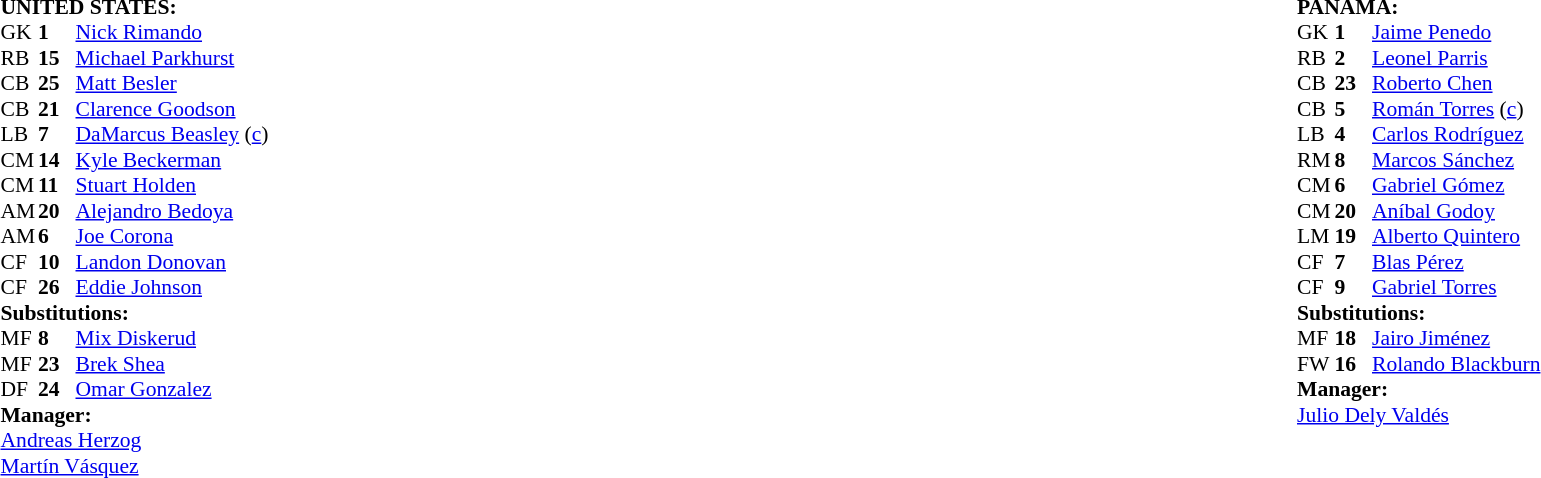<table width="100%">
<tr>
<td valign="top" width="50%"><br><table style="font-size: 90%" cellspacing="0" cellpadding="0">
<tr>
<td colspan=4> <br> <strong>UNITED STATES:</strong></td>
</tr>
<tr>
<th width="25"></th>
<th width="25"></th>
</tr>
<tr>
<td>GK</td>
<td><strong>1</strong></td>
<td><a href='#'>Nick Rimando</a></td>
</tr>
<tr>
<td>RB</td>
<td><strong>15</strong></td>
<td><a href='#'>Michael Parkhurst</a></td>
</tr>
<tr>
<td>CB</td>
<td><strong>25</strong></td>
<td><a href='#'>Matt Besler</a></td>
</tr>
<tr>
<td>CB</td>
<td><strong>21</strong></td>
<td><a href='#'>Clarence Goodson</a></td>
</tr>
<tr>
<td>LB</td>
<td><strong>7</strong></td>
<td><a href='#'>DaMarcus Beasley</a> (<a href='#'>c</a>)</td>
</tr>
<tr>
<td>CM</td>
<td><strong>14</strong></td>
<td><a href='#'>Kyle Beckerman</a></td>
</tr>
<tr>
<td>CM</td>
<td><strong>11</strong></td>
<td><a href='#'>Stuart Holden</a></td>
<td></td>
<td></td>
</tr>
<tr>
<td>AM</td>
<td><strong>20</strong></td>
<td><a href='#'>Alejandro Bedoya</a></td>
<td></td>
<td></td>
</tr>
<tr>
<td>AM</td>
<td><strong>6</strong></td>
<td><a href='#'>Joe Corona</a></td>
<td></td>
<td></td>
</tr>
<tr>
<td>CF</td>
<td><strong>10</strong></td>
<td><a href='#'>Landon Donovan</a></td>
</tr>
<tr>
<td>CF</td>
<td><strong>26</strong></td>
<td><a href='#'>Eddie Johnson</a></td>
<td></td>
</tr>
<tr>
<td colspan=3><strong>Substitutions:</strong></td>
</tr>
<tr>
<td>MF</td>
<td><strong>8</strong></td>
<td><a href='#'>Mix Diskerud</a></td>
<td></td>
<td></td>
</tr>
<tr>
<td>MF</td>
<td><strong>23</strong></td>
<td><a href='#'>Brek Shea</a></td>
<td></td>
<td></td>
</tr>
<tr>
<td>DF</td>
<td><strong>24</strong></td>
<td><a href='#'>Omar Gonzalez</a></td>
<td></td>
<td></td>
</tr>
<tr>
<td colspan=3><strong>Manager:</strong></td>
</tr>
<tr>
<td colspan=3> <a href='#'>Andreas Herzog</a> <br>  <a href='#'>Martín Vásquez</a></td>
</tr>
<tr>
</tr>
</table>
</td>
<td valign="top"></td>
<td valign="top" width="50%"><br><table style="font-size: 90%" cellspacing="0" cellpadding="0" align="center">
<tr>
<td colspan=4> <br> <strong>PANAMA:</strong></td>
</tr>
<tr>
<th width=25></th>
<th width=25></th>
</tr>
<tr>
<td>GK</td>
<td><strong>1</strong></td>
<td><a href='#'>Jaime Penedo</a></td>
</tr>
<tr>
<td>RB</td>
<td><strong>2</strong></td>
<td><a href='#'>Leonel Parris</a></td>
<td></td>
</tr>
<tr>
<td>CB</td>
<td><strong>23</strong></td>
<td><a href='#'>Roberto Chen</a></td>
</tr>
<tr>
<td>CB</td>
<td><strong>5</strong></td>
<td><a href='#'>Román Torres</a> (<a href='#'>c</a>)</td>
</tr>
<tr>
<td>LB</td>
<td><strong>4</strong></td>
<td><a href='#'>Carlos Rodríguez</a></td>
</tr>
<tr>
<td>RM</td>
<td><strong>8</strong></td>
<td><a href='#'>Marcos Sánchez</a></td>
</tr>
<tr>
<td>CM</td>
<td><strong>6</strong></td>
<td><a href='#'>Gabriel Gómez</a></td>
<td></td>
<td></td>
</tr>
<tr>
<td>CM</td>
<td><strong>20</strong></td>
<td><a href='#'>Aníbal Godoy</a></td>
</tr>
<tr>
<td>LM</td>
<td><strong>19</strong></td>
<td><a href='#'>Alberto Quintero</a></td>
</tr>
<tr>
<td>CF</td>
<td><strong>7</strong></td>
<td><a href='#'>Blas Pérez</a></td>
</tr>
<tr>
<td>CF</td>
<td><strong>9</strong></td>
<td><a href='#'>Gabriel Torres</a></td>
<td></td>
<td></td>
</tr>
<tr>
<td colspan=3><strong>Substitutions:</strong></td>
</tr>
<tr>
<td>MF</td>
<td><strong>18</strong></td>
<td><a href='#'>Jairo Jiménez</a></td>
<td></td>
<td></td>
</tr>
<tr>
<td>FW</td>
<td><strong>16</strong></td>
<td><a href='#'>Rolando Blackburn</a></td>
<td></td>
<td></td>
</tr>
<tr>
<td colspan=3><strong>Manager:</strong></td>
</tr>
<tr>
<td colspan=3><a href='#'>Julio Dely Valdés</a></td>
</tr>
</table>
</td>
</tr>
</table>
